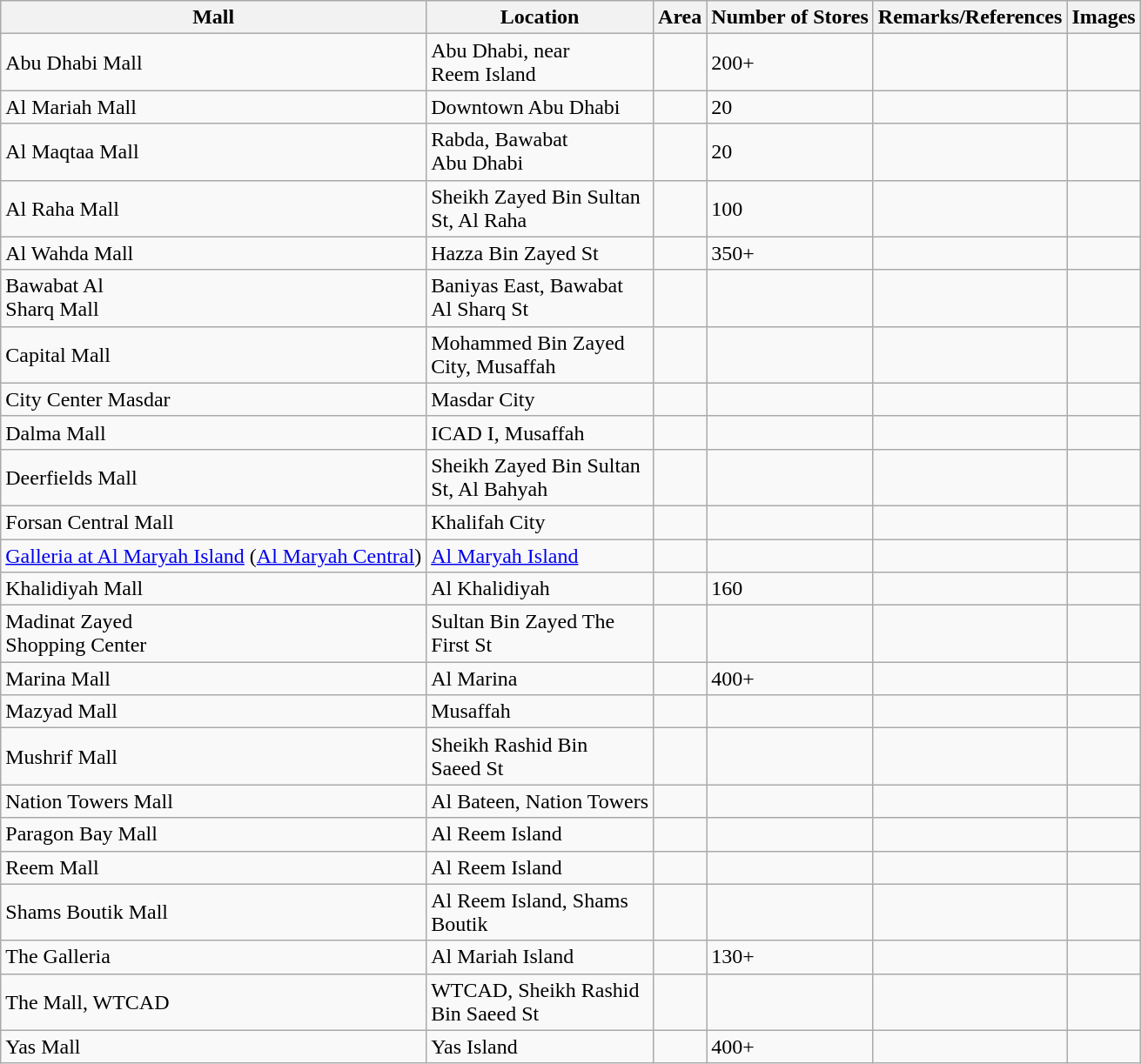<table class="wikitable">
<tr>
<th>Mall</th>
<th>Location</th>
<th>Area</th>
<th>Number of Stores</th>
<th>Remarks/References</th>
<th>Images</th>
</tr>
<tr>
<td>Abu Dhabi Mall</td>
<td>Abu Dhabi, near<br>Reem Island</td>
<td></td>
<td>200+</td>
<td></td>
<td></td>
</tr>
<tr>
<td>Al Mariah Mall</td>
<td>Downtown Abu Dhabi</td>
<td></td>
<td>20</td>
<td></td>
<td></td>
</tr>
<tr>
<td>Al Maqtaa Mall</td>
<td>Rabda, Bawabat<br>Abu Dhabi</td>
<td></td>
<td>20</td>
<td></td>
<td></td>
</tr>
<tr>
<td>Al Raha Mall</td>
<td>Sheikh Zayed Bin Sultan<br>St, Al Raha</td>
<td></td>
<td>100</td>
<td></td>
<td></td>
</tr>
<tr>
<td>Al Wahda Mall</td>
<td>Hazza Bin Zayed St</td>
<td></td>
<td>350+</td>
<td></td>
<td></td>
</tr>
<tr>
<td>Bawabat Al<br>Sharq Mall</td>
<td>Baniyas East, Bawabat<br>Al Sharq St</td>
<td></td>
<td></td>
<td></td>
<td></td>
</tr>
<tr>
<td>Capital Mall</td>
<td>Mohammed Bin Zayed<br>City, Musaffah</td>
<td></td>
<td></td>
<td></td>
<td></td>
</tr>
<tr>
<td>City Center Masdar</td>
<td>Masdar City</td>
<td></td>
<td></td>
<td></td>
<td></td>
</tr>
<tr>
<td>Dalma Mall</td>
<td>ICAD I, Musaffah</td>
<td></td>
<td></td>
<td></td>
<td></td>
</tr>
<tr>
<td>Deerfields Mall</td>
<td>Sheikh Zayed Bin Sultan<br>St, Al Bahyah</td>
<td></td>
<td></td>
<td></td>
<td></td>
</tr>
<tr>
<td>Forsan Central Mall</td>
<td>Khalifah City</td>
<td></td>
<td></td>
<td></td>
<td></td>
</tr>
<tr>
<td><a href='#'>Galleria at Al Maryah Island</a> (<a href='#'>Al Maryah Central</a>)</td>
<td><a href='#'>Al Maryah Island</a></td>
<td></td>
<td></td>
<td></td>
</tr>
<tr>
<td>Khalidiyah Mall</td>
<td>Al Khalidiyah</td>
<td></td>
<td>160</td>
<td></td>
<td></td>
</tr>
<tr>
<td>Madinat Zayed<br>Shopping Center</td>
<td>Sultan Bin Zayed The<br>First St</td>
<td></td>
<td></td>
<td></td>
<td></td>
</tr>
<tr>
<td>Marina Mall</td>
<td>Al Marina</td>
<td></td>
<td>400+</td>
<td></td>
<td></td>
</tr>
<tr>
<td>Mazyad Mall</td>
<td>Musaffah</td>
<td></td>
<td></td>
<td></td>
<td></td>
</tr>
<tr>
<td>Mushrif Mall</td>
<td>Sheikh Rashid Bin<br>Saeed St</td>
<td></td>
<td></td>
<td></td>
<td></td>
</tr>
<tr>
<td>Nation Towers Mall</td>
<td>Al Bateen, Nation Towers</td>
<td></td>
<td></td>
<td></td>
<td></td>
</tr>
<tr>
<td>Paragon Bay Mall</td>
<td>Al Reem Island</td>
<td></td>
<td></td>
<td></td>
<td></td>
</tr>
<tr>
<td>Reem Mall</td>
<td>Al Reem Island</td>
<td></td>
<td></td>
<td></td>
<td></td>
</tr>
<tr>
<td>Shams Boutik Mall</td>
<td>Al Reem Island, Shams<br>Boutik</td>
<td></td>
<td></td>
<td></td>
<td></td>
</tr>
<tr>
<td>The Galleria</td>
<td>Al Mariah Island</td>
<td></td>
<td>130+</td>
<td></td>
<td></td>
</tr>
<tr>
<td>The Mall, WTCAD</td>
<td>WTCAD, Sheikh Rashid<br>Bin Saeed St</td>
<td></td>
<td></td>
<td></td>
<td></td>
</tr>
<tr>
<td>Yas Mall</td>
<td>Yas Island</td>
<td></td>
<td>400+</td>
<td></td>
<td></td>
</tr>
</table>
